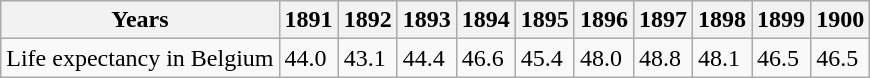<table class="wikitable">
<tr>
<th>Years</th>
<th>1891</th>
<th>1892</th>
<th>1893</th>
<th>1894</th>
<th>1895</th>
<th>1896</th>
<th>1897</th>
<th>1898</th>
<th>1899</th>
<th>1900</th>
</tr>
<tr>
<td>Life expectancy in Belgium</td>
<td>44.0</td>
<td>43.1</td>
<td>44.4</td>
<td>46.6</td>
<td>45.4</td>
<td>48.0</td>
<td>48.8</td>
<td>48.1</td>
<td>46.5</td>
<td>46.5</td>
</tr>
</table>
